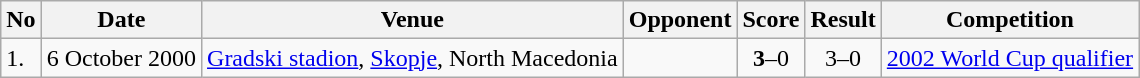<table class="wikitable" style="font-size:100%;">
<tr>
<th>No</th>
<th>Date</th>
<th>Venue</th>
<th>Opponent</th>
<th>Score</th>
<th>Result</th>
<th>Competition</th>
</tr>
<tr>
<td>1.</td>
<td>6 October 2000</td>
<td><a href='#'>Gradski stadion</a>, <a href='#'>Skopje</a>, North Macedonia</td>
<td></td>
<td align=center><strong>3</strong>–0</td>
<td align=center>3–0</td>
<td><a href='#'>2002 World Cup qualifier</a></td>
</tr>
</table>
